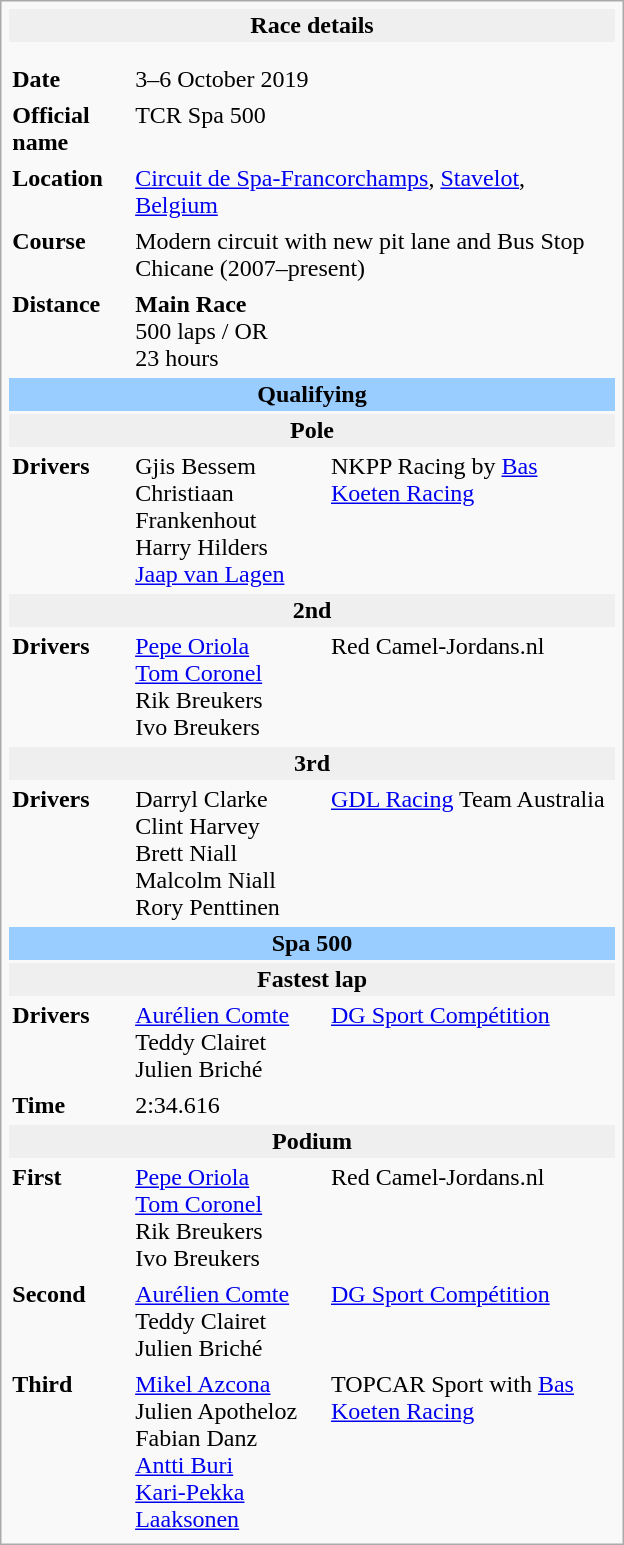<table class="infobox" align="right" cellpadding="2" style="float:right; width: 26em; ">
<tr>
<th colspan="3" bgcolor="#efefef">Race details</th>
</tr>
<tr>
<td colspan="3" style="text-align:center;"></td>
</tr>
<tr>
<td colspan="3" style="text-align:center;"></td>
</tr>
<tr>
<td style="width: 20%;"><strong>Date</strong></td>
<td>3–6 October 2019</td>
</tr>
<tr>
<td><strong>Official name</strong></td>
<td colspan=2>TCR Spa 500</td>
</tr>
<tr>
<td><strong>Location</strong></td>
<td colspan=2><a href='#'>Circuit de Spa-Francorchamps</a>, <a href='#'>Stavelot</a>, <a href='#'>Belgium</a></td>
</tr>
<tr>
<td><strong>Course</strong></td>
<td colspan=2>Modern circuit with new pit lane and Bus Stop Chicane (2007–present)<br></td>
</tr>
<tr>
<td><strong>Distance</strong></td>
<td colspan=2><strong>Main Race</strong><br>500 laps  /  OR <br> 23 hours</td>
</tr>
<tr>
<td colspan=3 style="text-align:center; background-color:#99ccff"><strong>Qualifying </strong></td>
</tr>
<tr>
<th colspan=3 bgcolor="#efefef">Pole</th>
</tr>
<tr>
<td><strong>Drivers</strong></td>
<td> Gjis Bessem<br> Christiaan Frankenhout<br> Harry Hilders<br> <a href='#'>Jaap van Lagen</a></td>
<td>NKPP Racing by <a href='#'>Bas Koeten Racing</a></td>
</tr>
<tr>
<th colspan=3 bgcolor="#efefef">2nd</th>
</tr>
<tr>
<td><strong>Drivers</strong></td>
<td> <a href='#'>Pepe Oriola</a><br> <a href='#'>Tom Coronel</a><br> Rik Breukers<br> Ivo Breukers</td>
<td>Red Camel-Jordans.nl</td>
</tr>
<tr>
<th colspan=3 bgcolor="#efefef">3rd</th>
</tr>
<tr>
<td><strong>Drivers</strong></td>
<td> Darryl Clarke<br> Clint Harvey<br> Brett Niall<br> Malcolm Niall<br> Rory Penttinen</td>
<td><a href='#'>GDL Racing</a> Team Australia</td>
</tr>
<tr>
<td colspan=3 style="text-align:center; background-color:#99ccff"><strong>Spa 500</strong></td>
</tr>
<tr>
<th colspan=3 bgcolor="#efefef">Fastest lap</th>
</tr>
<tr>
<td><strong>Drivers</strong></td>
<td> <a href='#'>Aurélien Comte</a><br> Teddy Clairet<br> Julien Briché</td>
<td><a href='#'>DG Sport Compétition</a></td>
</tr>
<tr>
<td><strong>Time</strong></td>
<td colspan=2>2:34.616</td>
</tr>
<tr>
<th colspan=3 bgcolor="#efefef">Podium</th>
</tr>
<tr>
<td><strong>First</strong></td>
<td> <a href='#'>Pepe Oriola</a><br> <a href='#'>Tom Coronel</a><br> Rik Breukers<br> Ivo Breukers</td>
<td>Red Camel-Jordans.nl</td>
</tr>
<tr>
<td><strong>Second</strong></td>
<td> <a href='#'>Aurélien Comte</a><br> Teddy Clairet<br> Julien Briché</td>
<td><a href='#'>DG Sport Compétition</a></td>
</tr>
<tr>
<td><strong>Third</strong></td>
<td> <a href='#'>Mikel Azcona</a><br> Julien Apotheloz<br> Fabian Danz<br> <a href='#'>Antti Buri</a><br> <a href='#'>Kari-Pekka Laaksonen</a></td>
<td>TOPCAR Sport with <a href='#'>Bas Koeten Racing</a></td>
</tr>
</table>
